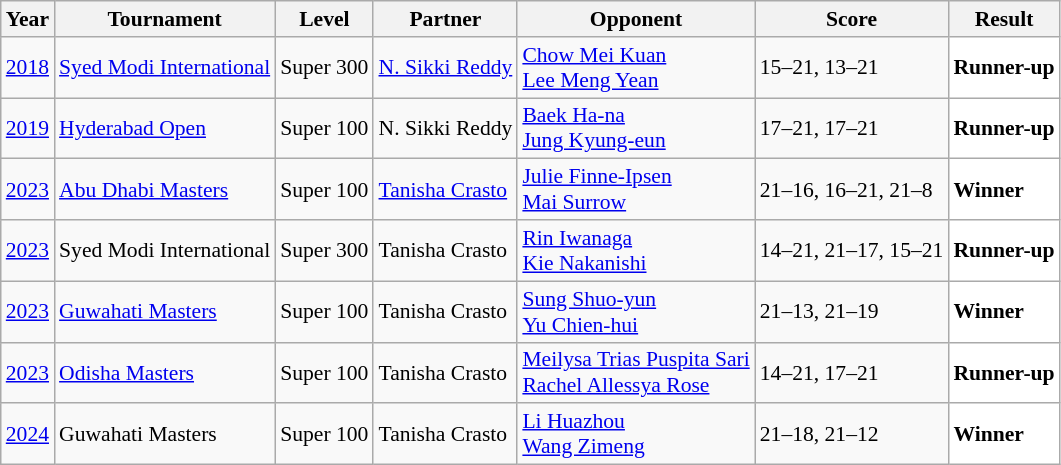<table class="sortable wikitable" style="font-size: 90%;">
<tr>
<th>Year</th>
<th>Tournament</th>
<th>Level</th>
<th>Partner</th>
<th>Opponent</th>
<th>Score</th>
<th>Result</th>
</tr>
<tr>
<td align="center"><a href='#'>2018</a></td>
<td align="left"><a href='#'>Syed Modi International</a></td>
<td align="left">Super 300</td>
<td align="left"> <a href='#'>N. Sikki Reddy</a></td>
<td align="left"> <a href='#'>Chow Mei Kuan</a><br> <a href='#'>Lee Meng Yean</a></td>
<td align="left">15–21, 13–21</td>
<td style="text-align:left; background:white"> <strong>Runner-up</strong></td>
</tr>
<tr>
<td align="center"><a href='#'>2019</a></td>
<td align="left"><a href='#'>Hyderabad Open</a></td>
<td align="left">Super 100</td>
<td align="left"> N. Sikki Reddy</td>
<td align="left"> <a href='#'>Baek Ha-na</a><br> <a href='#'>Jung Kyung-eun</a></td>
<td align="left">17–21, 17–21</td>
<td style="text-align:left; background:white"> <strong>Runner-up</strong></td>
</tr>
<tr>
<td align="center"><a href='#'>2023</a></td>
<td align="left"><a href='#'>Abu Dhabi Masters</a></td>
<td align="left">Super 100</td>
<td align="left"> <a href='#'>Tanisha Crasto</a></td>
<td align="left"> <a href='#'>Julie Finne-Ipsen</a><br> <a href='#'>Mai Surrow</a></td>
<td align="left">21–16, 16–21, 21–8</td>
<td style="text-align:left; background:white"> <strong>Winner</strong></td>
</tr>
<tr>
<td align="center"><a href='#'>2023</a></td>
<td align="left">Syed Modi International</td>
<td align="left">Super 300</td>
<td align="left"> Tanisha Crasto</td>
<td align="left"> <a href='#'>Rin Iwanaga</a><br> <a href='#'>Kie Nakanishi</a></td>
<td align="left">14–21, 21–17, 15–21</td>
<td style="text-align:left; background:white"> <strong>Runner-up</strong></td>
</tr>
<tr>
<td align="center"><a href='#'>2023</a></td>
<td align="left"><a href='#'>Guwahati Masters</a></td>
<td align="left">Super 100</td>
<td align="left"> Tanisha Crasto</td>
<td align="left"> <a href='#'>Sung Shuo-yun</a><br> <a href='#'>Yu Chien-hui</a></td>
<td align="left">21–13, 21–19</td>
<td style="text-align:left; background:white"> <strong>Winner</strong></td>
</tr>
<tr>
<td align="center"><a href='#'>2023</a></td>
<td align="left"><a href='#'>Odisha Masters</a></td>
<td align="left">Super 100</td>
<td align="left"> Tanisha Crasto</td>
<td align="left"> <a href='#'>Meilysa Trias Puspita Sari</a><br> <a href='#'>Rachel Allessya Rose</a></td>
<td align="left">14–21, 17–21</td>
<td style="text-align:left; background:white"> <strong>Runner-up</strong></td>
</tr>
<tr>
<td align="center"><a href='#'>2024</a></td>
<td align="left">Guwahati Masters</td>
<td align="left">Super 100</td>
<td align="left"> Tanisha Crasto</td>
<td align="left"> <a href='#'>Li Huazhou</a><br> <a href='#'>Wang Zimeng</a></td>
<td align="left">21–18, 21–12</td>
<td style="text-align:left; background:white"> <strong>Winner</strong></td>
</tr>
</table>
